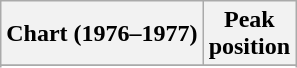<table class="wikitable sortable plainrowheaders" style="text-align:center">
<tr>
<th scope="col">Chart (1976–1977)</th>
<th scope="col">Peak<br>position</th>
</tr>
<tr>
</tr>
<tr>
</tr>
</table>
